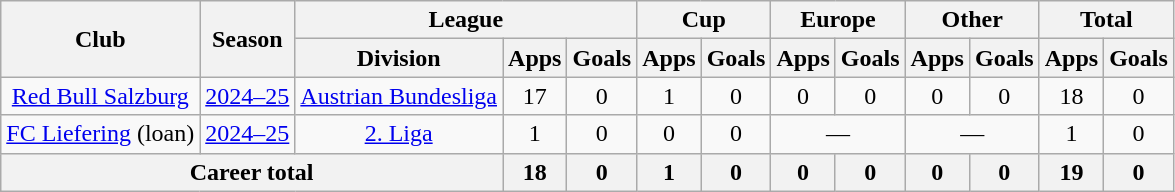<table class="wikitable" style="text-align: center">
<tr>
<th rowspan="2">Club</th>
<th rowspan="2">Season</th>
<th colspan="3">League</th>
<th colspan="2">Cup</th>
<th colspan="2">Europe</th>
<th colspan="2">Other</th>
<th colspan="2">Total</th>
</tr>
<tr>
<th>Division</th>
<th>Apps</th>
<th>Goals</th>
<th>Apps</th>
<th>Goals</th>
<th>Apps</th>
<th>Goals</th>
<th>Apps</th>
<th>Goals</th>
<th>Apps</th>
<th>Goals</th>
</tr>
<tr>
<td><a href='#'>Red Bull Salzburg</a></td>
<td><a href='#'>2024–25</a></td>
<td><a href='#'>Austrian Bundesliga</a></td>
<td>17</td>
<td>0</td>
<td>1</td>
<td>0</td>
<td>0</td>
<td>0</td>
<td>0</td>
<td>0</td>
<td>18</td>
<td>0</td>
</tr>
<tr>
<td><a href='#'>FC Liefering</a> (loan)</td>
<td><a href='#'>2024–25</a></td>
<td><a href='#'>2. Liga</a></td>
<td>1</td>
<td>0</td>
<td>0</td>
<td>0</td>
<td colspan="2">—</td>
<td colspan="2">—</td>
<td>1</td>
<td>0</td>
</tr>
<tr>
<th colspan="3">Career total</th>
<th>18</th>
<th>0</th>
<th>1</th>
<th>0</th>
<th>0</th>
<th>0</th>
<th>0</th>
<th>0</th>
<th>19</th>
<th>0</th>
</tr>
</table>
